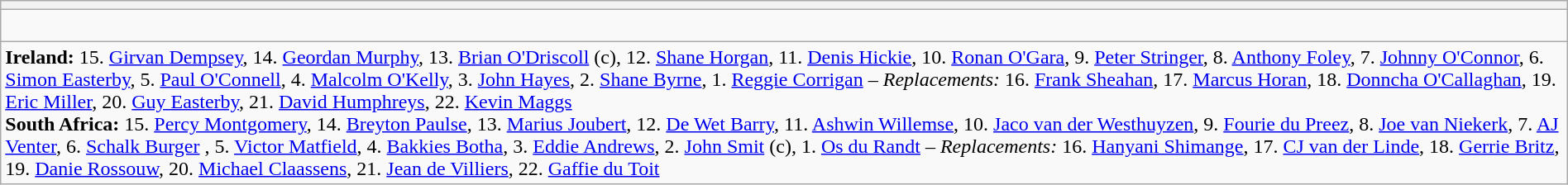<table style="width:100%" class="wikitable collapsible collapsed">
<tr>
<th></th>
</tr>
<tr>
<td><br>




</td>
</tr>
<tr>
<td><strong>Ireland:</strong> 15. <a href='#'>Girvan Dempsey</a>, 14. <a href='#'>Geordan Murphy</a>, 13. <a href='#'>Brian O'Driscoll</a> (c), 12. <a href='#'>Shane Horgan</a>, 11. <a href='#'>Denis Hickie</a>, 10. <a href='#'>Ronan O'Gara</a>, 9. <a href='#'>Peter Stringer</a>, 8. <a href='#'>Anthony Foley</a>, 7. <a href='#'>Johnny O'Connor</a>, 6. <a href='#'>Simon Easterby</a>, 5. <a href='#'>Paul O'Connell</a>, 4. <a href='#'>Malcolm O'Kelly</a>, 3. <a href='#'>John Hayes</a>, 2. <a href='#'>Shane Byrne</a>, 1. <a href='#'>Reggie Corrigan</a> – <em>Replacements:</em> 16. <a href='#'>Frank Sheahan</a>, 17. <a href='#'>Marcus Horan</a>, 18. <a href='#'>Donncha O'Callaghan</a>, 19. <a href='#'>Eric Miller</a>, 20. <a href='#'>Guy Easterby</a>, 21. <a href='#'>David Humphreys</a>, 22. <a href='#'>Kevin Maggs</a><br><strong>South Africa:</strong> 15. <a href='#'>Percy Montgomery</a>, 14. <a href='#'>Breyton Paulse</a>, 13. <a href='#'>Marius Joubert</a>, 12. <a href='#'>De Wet Barry</a>, 11. <a href='#'>Ashwin Willemse</a>, 10. <a href='#'>Jaco van der Westhuyzen</a>, 9. <a href='#'>Fourie du Preez</a>, 8. <a href='#'>Joe van Niekerk</a>, 7. <a href='#'>AJ Venter</a>, 6. <a href='#'>Schalk Burger</a> , 5. <a href='#'>Victor Matfield</a>, 4. <a href='#'>Bakkies Botha</a>, 3. <a href='#'>Eddie Andrews</a>, 2. <a href='#'>John Smit</a> (c), 1. <a href='#'>Os du Randt</a> – <em>Replacements:</em> 16. <a href='#'>Hanyani Shimange</a>, 17. <a href='#'>CJ van der Linde</a>, 18. <a href='#'>Gerrie Britz</a>, 19. <a href='#'>Danie Rossouw</a>, 20. <a href='#'>Michael Claassens</a>, 21. <a href='#'>Jean de Villiers</a>, 22. <a href='#'>Gaffie du Toit</a></td>
</tr>
</table>
